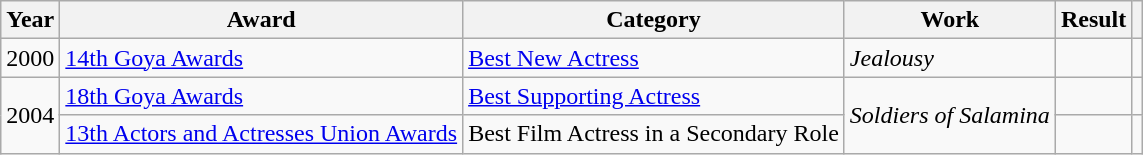<table class="wikitable sortable plainrowheaders">
<tr>
<th>Year</th>
<th>Award</th>
<th>Category</th>
<th>Work</th>
<th>Result</th>
<th scope="col" class="unsortable"></th>
</tr>
<tr>
<td align = "center">2000</td>
<td><a href='#'>14th Goya Awards</a></td>
<td><a href='#'>Best New Actress</a></td>
<td><em>Jealousy</em></td>
<td></td>
<td align = "center"></td>
</tr>
<tr>
<td align = "center" rowspan = "2">2004</td>
<td><a href='#'>18th Goya Awards</a></td>
<td><a href='#'>Best Supporting Actress</a></td>
<td rowspan = "2"><em>Soldiers of Salamina</em></td>
<td></td>
<td align = "center"></td>
</tr>
<tr>
<td><a href='#'>13th Actors and Actresses Union Awards</a></td>
<td>Best Film Actress in a Secondary Role</td>
<td></td>
<td align = "center"></td>
</tr>
</table>
